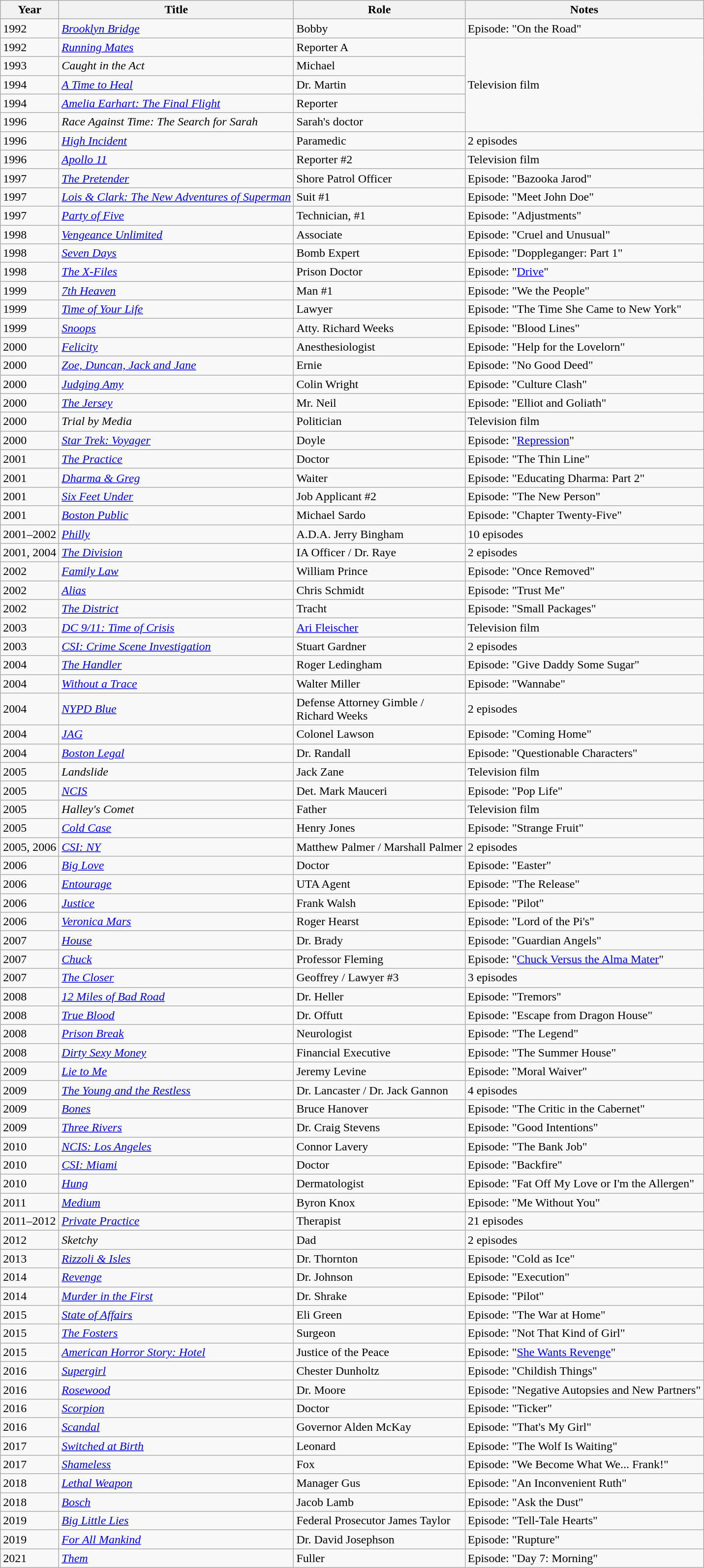<table class="wikitable sortable">
<tr>
<th>Year</th>
<th>Title</th>
<th>Role</th>
<th>Notes</th>
</tr>
<tr>
<td>1992</td>
<td><a href='#'><em>Brooklyn Bridge</em></a></td>
<td>Bobby</td>
<td>Episode: "On the Road"</td>
</tr>
<tr>
<td>1992</td>
<td><a href='#'><em>Running Mates</em></a></td>
<td>Reporter A</td>
<td rowspan="5">Television film</td>
</tr>
<tr>
<td>1993</td>
<td><em>Caught in the Act</em></td>
<td>Michael</td>
</tr>
<tr>
<td>1994</td>
<td><a href='#'><em>A Time to Heal</em></a></td>
<td>Dr. Martin</td>
</tr>
<tr>
<td>1994</td>
<td><em><a href='#'>Amelia Earhart: The Final Flight</a></em></td>
<td>Reporter</td>
</tr>
<tr>
<td>1996</td>
<td><em>Race Against Time: The Search for Sarah</em></td>
<td>Sarah's doctor</td>
</tr>
<tr>
<td>1996</td>
<td><em><a href='#'>High Incident</a></em></td>
<td>Paramedic</td>
<td>2 episodes</td>
</tr>
<tr>
<td>1996</td>
<td><a href='#'><em>Apollo 11</em></a></td>
<td>Reporter #2</td>
<td>Television film</td>
</tr>
<tr>
<td>1997</td>
<td><a href='#'><em>The Pretender</em></a></td>
<td>Shore Patrol Officer</td>
<td>Episode: "Bazooka Jarod"</td>
</tr>
<tr>
<td>1997</td>
<td><em><a href='#'>Lois & Clark: The New Adventures of Superman</a></em></td>
<td>Suit #1</td>
<td>Episode: "Meet John Doe"</td>
</tr>
<tr>
<td>1997</td>
<td><em><a href='#'>Party of Five</a></em></td>
<td>Technician, #1</td>
<td>Episode: "Adjustments"</td>
</tr>
<tr>
<td>1998</td>
<td><em><a href='#'>Vengeance Unlimited</a></em></td>
<td>Associate</td>
<td>Episode: "Cruel and Unusual"</td>
</tr>
<tr>
<td>1998</td>
<td><a href='#'><em>Seven Days</em></a></td>
<td>Bomb Expert</td>
<td>Episode: "Doppleganger: Part 1"</td>
</tr>
<tr>
<td>1998</td>
<td><em><a href='#'>The X-Files</a></em></td>
<td>Prison Doctor</td>
<td>Episode: "<a href='#'>Drive</a>"</td>
</tr>
<tr>
<td>1999</td>
<td><a href='#'><em>7th Heaven</em></a></td>
<td>Man #1</td>
<td>Episode: "We the People"</td>
</tr>
<tr>
<td>1999</td>
<td><a href='#'><em>Time of Your Life</em></a></td>
<td>Lawyer</td>
<td>Episode: "The Time She Came to New York"</td>
</tr>
<tr>
<td>1999</td>
<td><a href='#'><em>Snoops</em></a></td>
<td>Atty. Richard Weeks</td>
<td>Episode: "Blood Lines"</td>
</tr>
<tr>
<td>2000</td>
<td><a href='#'><em>Felicity</em></a></td>
<td>Anesthesiologist</td>
<td>Episode: "Help for the Lovelorn"</td>
</tr>
<tr>
<td>2000</td>
<td><em><a href='#'>Zoe, Duncan, Jack and Jane</a></em></td>
<td>Ernie</td>
<td>Episode: "No Good Deed"</td>
</tr>
<tr>
<td>2000</td>
<td><em><a href='#'>Judging Amy</a></em></td>
<td>Colin Wright</td>
<td>Episode: "Culture Clash"</td>
</tr>
<tr>
<td>2000</td>
<td><em><a href='#'>The Jersey</a></em></td>
<td>Mr. Neil</td>
<td>Episode: "Elliot and Goliath"</td>
</tr>
<tr>
<td>2000</td>
<td><em>Trial by Media</em></td>
<td>Politician</td>
<td>Television film</td>
</tr>
<tr>
<td>2000</td>
<td><em><a href='#'>Star Trek: Voyager</a></em></td>
<td>Doyle</td>
<td>Episode: "<a href='#'>Repression</a>"</td>
</tr>
<tr>
<td>2001</td>
<td><em><a href='#'>The Practice</a></em></td>
<td>Doctor</td>
<td>Episode: "The Thin Line"</td>
</tr>
<tr>
<td>2001</td>
<td><em><a href='#'>Dharma & Greg</a></em></td>
<td>Waiter</td>
<td>Episode: "Educating Dharma: Part 2"</td>
</tr>
<tr>
<td>2001</td>
<td><a href='#'><em>Six Feet Under</em></a></td>
<td>Job Applicant #2</td>
<td>Episode: "The New Person"</td>
</tr>
<tr>
<td>2001</td>
<td><em><a href='#'>Boston Public</a></em></td>
<td>Michael Sardo</td>
<td>Episode: "Chapter Twenty-Five"</td>
</tr>
<tr>
<td>2001–2002</td>
<td><a href='#'><em>Philly</em></a></td>
<td>A.D.A. Jerry Bingham</td>
<td>10 episodes</td>
</tr>
<tr>
<td>2001, 2004</td>
<td><em><a href='#'>The Division</a></em></td>
<td>IA Officer / Dr. Raye</td>
<td>2 episodes</td>
</tr>
<tr>
<td>2002</td>
<td><a href='#'><em>Family Law</em></a></td>
<td>William Prince</td>
<td>Episode: "Once Removed"</td>
</tr>
<tr>
<td>2002</td>
<td><a href='#'><em>Alias</em></a></td>
<td>Chris Schmidt</td>
<td>Episode: "Trust Me"</td>
</tr>
<tr>
<td>2002</td>
<td><em><a href='#'>The District</a></em></td>
<td>Tracht</td>
<td>Episode: "Small Packages"</td>
</tr>
<tr>
<td>2003</td>
<td><em><a href='#'>DC 9/11: Time of Crisis</a></em></td>
<td><a href='#'>Ari Fleischer</a></td>
<td>Television film</td>
</tr>
<tr>
<td>2003</td>
<td><em><a href='#'>CSI: Crime Scene Investigation</a></em></td>
<td>Stuart Gardner</td>
<td>2 episodes</td>
</tr>
<tr>
<td>2004</td>
<td><a href='#'><em>The Handler</em></a></td>
<td>Roger Ledingham</td>
<td>Episode: "Give Daddy Some Sugar"</td>
</tr>
<tr>
<td>2004</td>
<td><em><a href='#'>Without a Trace</a></em></td>
<td>Walter Miller</td>
<td>Episode: "Wannabe"</td>
</tr>
<tr>
<td>2004</td>
<td><em><a href='#'>NYPD Blue</a></em></td>
<td>Defense Attorney Gimble /<br>Richard Weeks</td>
<td>2 episodes</td>
</tr>
<tr>
<td>2004</td>
<td><a href='#'><em>JAG</em></a></td>
<td>Colonel Lawson</td>
<td>Episode: "Coming Home"</td>
</tr>
<tr>
<td>2004</td>
<td><em><a href='#'>Boston Legal</a></em></td>
<td>Dr. Randall</td>
<td>Episode: "Questionable Characters"</td>
</tr>
<tr>
<td>2005</td>
<td><em>Landslide</em></td>
<td>Jack Zane</td>
<td>Television film</td>
</tr>
<tr>
<td>2005</td>
<td><a href='#'><em>NCIS</em></a></td>
<td>Det. Mark Mauceri</td>
<td>Episode: "Pop Life"</td>
</tr>
<tr>
<td>2005</td>
<td><em>Halley's Comet</em></td>
<td>Father</td>
<td>Television film</td>
</tr>
<tr>
<td>2005</td>
<td><em><a href='#'>Cold Case</a></em></td>
<td>Henry Jones</td>
<td>Episode: "Strange Fruit"</td>
</tr>
<tr>
<td>2005, 2006</td>
<td><em><a href='#'>CSI: NY</a></em></td>
<td>Matthew Palmer / Marshall Palmer</td>
<td>2 episodes</td>
</tr>
<tr>
<td>2006</td>
<td><em><a href='#'>Big Love</a></em></td>
<td>Doctor</td>
<td>Episode: "Easter"</td>
</tr>
<tr>
<td>2006</td>
<td><a href='#'><em>Entourage</em></a></td>
<td>UTA Agent</td>
<td>Episode: "The Release"</td>
</tr>
<tr>
<td>2006</td>
<td><a href='#'><em>Justice</em></a></td>
<td>Frank Walsh</td>
<td>Episode: "Pilot"</td>
</tr>
<tr>
<td>2006</td>
<td><em><a href='#'>Veronica Mars</a></em></td>
<td>Roger Hearst</td>
<td>Episode: "Lord of the Pi's"</td>
</tr>
<tr>
<td>2007</td>
<td><a href='#'><em>House</em></a></td>
<td>Dr. Brady</td>
<td>Episode: "Guardian Angels"</td>
</tr>
<tr>
<td>2007</td>
<td><a href='#'><em>Chuck</em></a></td>
<td>Professor Fleming</td>
<td>Episode: "<a href='#'>Chuck Versus the Alma Mater</a>"</td>
</tr>
<tr>
<td>2007</td>
<td><em><a href='#'>The Closer</a></em></td>
<td>Geoffrey / Lawyer #3</td>
<td>3 episodes</td>
</tr>
<tr>
<td>2008</td>
<td><em><a href='#'>12 Miles of Bad Road</a></em></td>
<td>Dr. Heller</td>
<td>Episode: "Tremors"</td>
</tr>
<tr>
<td>2008</td>
<td><em><a href='#'>True Blood</a></em></td>
<td>Dr. Offutt</td>
<td>Episode: "Escape from Dragon House"</td>
</tr>
<tr>
<td>2008</td>
<td><em><a href='#'>Prison Break</a></em></td>
<td>Neurologist</td>
<td>Episode: "The Legend"</td>
</tr>
<tr>
<td>2008</td>
<td><em><a href='#'>Dirty Sexy Money</a></em></td>
<td>Financial Executive</td>
<td>Episode: "The Summer House"</td>
</tr>
<tr>
<td>2009</td>
<td><em><a href='#'>Lie to Me</a></em></td>
<td>Jeremy Levine</td>
<td>Episode: "Moral Waiver"</td>
</tr>
<tr>
<td>2009</td>
<td><em><a href='#'>The Young and the Restless</a></em></td>
<td>Dr. Lancaster / Dr. Jack Gannon</td>
<td>4 episodes</td>
</tr>
<tr>
<td>2009</td>
<td><a href='#'><em>Bones</em></a></td>
<td>Bruce Hanover</td>
<td>Episode: "The Critic in the Cabernet"</td>
</tr>
<tr>
<td>2009</td>
<td><a href='#'><em>Three Rivers</em></a></td>
<td>Dr. Craig Stevens</td>
<td>Episode: "Good Intentions"</td>
</tr>
<tr>
<td>2010</td>
<td><em><a href='#'>NCIS: Los Angeles</a></em></td>
<td>Connor Lavery</td>
<td>Episode: "The Bank Job"</td>
</tr>
<tr>
<td>2010</td>
<td><em><a href='#'>CSI: Miami</a></em></td>
<td>Doctor</td>
<td>Episode: "Backfire"</td>
</tr>
<tr>
<td>2010</td>
<td><a href='#'><em>Hung</em></a></td>
<td>Dermatologist</td>
<td>Episode: "Fat Off My Love or I'm the Allergen"</td>
</tr>
<tr>
<td>2011</td>
<td><a href='#'><em>Medium</em></a></td>
<td>Byron Knox</td>
<td>Episode: "Me Without You"</td>
</tr>
<tr>
<td>2011–2012</td>
<td><a href='#'><em>Private Practice</em></a></td>
<td>Therapist</td>
<td>21 episodes</td>
</tr>
<tr>
<td>2012</td>
<td><em>Sketchy</em></td>
<td>Dad</td>
<td>2 episodes</td>
</tr>
<tr>
<td>2013</td>
<td><em><a href='#'>Rizzoli & Isles</a></em></td>
<td>Dr. Thornton</td>
<td>Episode: "Cold as Ice"</td>
</tr>
<tr>
<td>2014</td>
<td><a href='#'><em>Revenge</em></a></td>
<td>Dr. Johnson</td>
<td>Episode: "Execution"</td>
</tr>
<tr>
<td>2014</td>
<td><a href='#'><em>Murder in the First</em></a></td>
<td>Dr. Shrake</td>
<td>Episode: "Pilot"</td>
</tr>
<tr>
<td>2015</td>
<td><a href='#'><em>State of Affairs</em></a></td>
<td>Eli Green</td>
<td>Episode: "The War at Home"</td>
</tr>
<tr>
<td>2015</td>
<td><a href='#'><em>The Fosters</em></a></td>
<td>Surgeon</td>
<td>Episode: "Not That Kind of Girl"</td>
</tr>
<tr>
<td>2015</td>
<td><em><a href='#'>American Horror Story: Hotel</a></em></td>
<td>Justice of the Peace</td>
<td>Episode: "<a href='#'>She Wants Revenge</a>"</td>
</tr>
<tr>
<td>2016</td>
<td><a href='#'><em>Supergirl</em></a></td>
<td>Chester Dunholtz</td>
<td>Episode: "Childish Things"</td>
</tr>
<tr>
<td>2016</td>
<td><a href='#'><em>Rosewood</em></a></td>
<td>Dr. Moore</td>
<td>Episode: "Negative Autopsies and New Partners"</td>
</tr>
<tr>
<td>2016</td>
<td><a href='#'><em>Scorpion</em></a></td>
<td>Doctor</td>
<td>Episode: "Ticker"</td>
</tr>
<tr>
<td>2016</td>
<td><a href='#'><em>Scandal</em></a></td>
<td>Governor Alden McKay</td>
<td>Episode: "That's My Girl"</td>
</tr>
<tr>
<td>2017</td>
<td><a href='#'><em>Switched at Birth</em></a></td>
<td>Leonard</td>
<td>Episode: "The Wolf Is Waiting"</td>
</tr>
<tr>
<td>2017</td>
<td><a href='#'><em>Shameless</em></a></td>
<td>Fox</td>
<td>Episode: "We Become What We... Frank!"</td>
</tr>
<tr>
<td>2018</td>
<td><a href='#'><em>Lethal Weapon</em></a></td>
<td>Manager Gus</td>
<td>Episode: "An Inconvenient Ruth"</td>
</tr>
<tr>
<td>2018</td>
<td><a href='#'><em>Bosch</em></a></td>
<td>Jacob Lamb</td>
<td>Episode: "Ask the Dust"</td>
</tr>
<tr>
<td>2019</td>
<td><a href='#'><em>Big Little Lies</em></a></td>
<td>Federal Prosecutor James Taylor</td>
<td>Episode: "Tell-Tale Hearts"</td>
</tr>
<tr>
<td>2019</td>
<td><a href='#'><em>For All Mankind</em></a></td>
<td>Dr. David Josephson</td>
<td>Episode: "Rupture"</td>
</tr>
<tr>
<td>2021</td>
<td><a href='#'><em>Them</em></a></td>
<td>Fuller</td>
<td>Episode: "Day 7: Morning"</td>
</tr>
</table>
